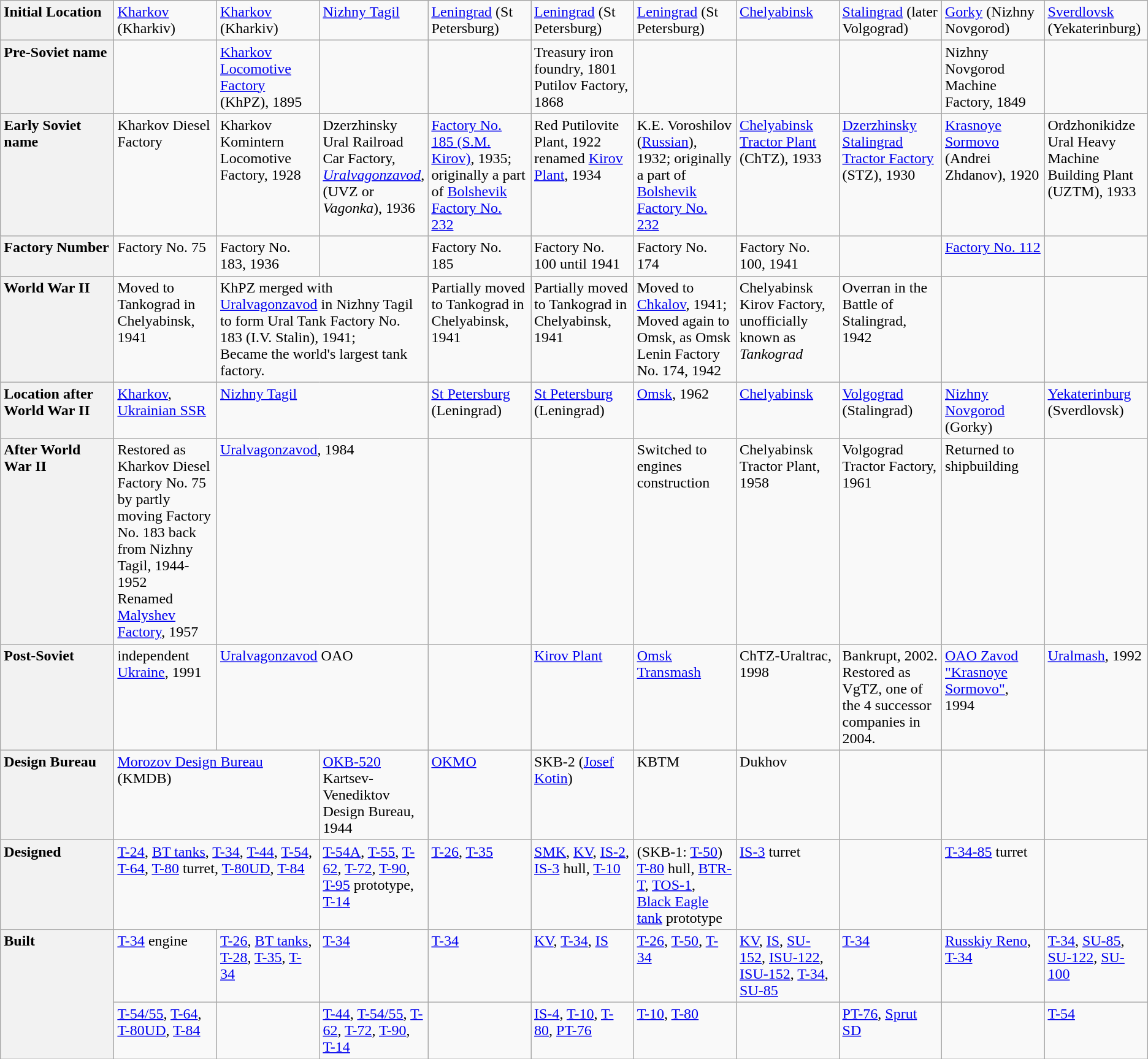<table class="wikitable"">
<tr style="vertical-align:top;">
<th style="text-align:left;" width=10%>Initial Location</th>
<td width=9%><a href='#'>Kharkov</a> (Kharkiv)</td>
<td width=9%><a href='#'>Kharkov</a> (Kharkiv)</td>
<td width=9%><a href='#'>Nizhny Tagil</a></td>
<td width=9%><a href='#'>Leningrad</a> (St Petersburg)</td>
<td width=9%><a href='#'>Leningrad</a> (St Petersburg)</td>
<td width=9%><a href='#'>Leningrad</a> (St Petersburg)</td>
<td width=9%><a href='#'>Chelyabinsk</a></td>
<td width=9%><a href='#'>Stalingrad</a> (later Volgograd)</td>
<td width=9%><a href='#'>Gorky</a> (Nizhny Novgorod)</td>
<td width=9%><a href='#'>Sverdlovsk</a> (Yekaterinburg)</td>
</tr>
<tr style="vertical-align:top;">
<th style="text-align:left;">Pre-Soviet name</th>
<td></td>
<td><a href='#'>Kharkov Locomotive Factory</a> (KhPZ), 1895</td>
<td></td>
<td></td>
<td>Treasury iron foundry, 1801 <br>Putilov Factory, 1868</td>
<td></td>
<td></td>
<td></td>
<td>Nizhny Novgorod Machine Factory, 1849</td>
<td></td>
</tr>
<tr style="vertical-align:top;">
<th style="text-align:left;">Early Soviet name</th>
<td>Kharkov Diesel Factory</td>
<td>Kharkov Komintern Locomotive Factory, 1928</td>
<td>Dzerzhinsky Ural Railroad Car Factory, <em><a href='#'>Uralvagonzavod</a></em>, (UVZ or <em>Vagonka</em>), 1936</td>
<td><a href='#'>Factory No. 185 (S.M. Kirov)</a>, 1935; originally a part of <a href='#'>Bolshevik Factory No. 232</a></td>
<td>Red Putilovite Plant, 1922 <br>renamed <a href='#'>Kirov Plant</a>, 1934</td>
<td>K.E. Voroshilov (<a href='#'>Russian</a>), 1932; originally a part of <a href='#'>Bolshevik Factory No. 232</a></td>
<td><a href='#'>Chelyabinsk Tractor Plant</a> (ChTZ), 1933</td>
<td><a href='#'>Dzerzhinsky Stalingrad Tractor Factory</a> (STZ), 1930</td>
<td><a href='#'>Krasnoye Sormovo</a> (Andrei Zhdanov), 1920</td>
<td>Ordzhonikidze Ural Heavy Machine Building Plant (UZTM), 1933</td>
</tr>
<tr style="vertical-align:top;">
<th style="text-align:left;">Factory Number</th>
<td>Factory No. 75</td>
<td>Factory No. 183, 1936</td>
<td></td>
<td>Factory No. 185</td>
<td>Factory No. 100 until 1941</td>
<td>Factory No. 174</td>
<td>Factory No. 100, 1941</td>
<td></td>
<td><a href='#'>Factory No. 112</a></td>
<td></td>
</tr>
<tr style="vertical-align:top;">
<th style="text-align:left;">World War II</th>
<td>Moved to Tankograd in Chelyabinsk, 1941</td>
<td colspan=2>KhPZ merged with <a href='#'>Uralvagonzavod</a> in Nizhny Tagil to form Ural Tank Factory No. 183 (I.V. Stalin), 1941;<br>Became the world's largest tank factory.</td>
<td>Partially moved to Tankograd in Chelyabinsk, 1941</td>
<td>Partially moved to Tankograd in Chelyabinsk, 1941</td>
<td>Moved to <a href='#'>Chkalov</a>, 1941;<br>Moved again to Omsk, as Omsk Lenin Factory No. 174, 1942</td>
<td>Chelyabinsk Kirov Factory, unofficially known as <em>Tankograd</em></td>
<td>Overran in the Battle of Stalingrad, 1942</td>
<td></td>
<td></td>
</tr>
<tr style="vertical-align:top;">
<th style="text-align:left;">Location after World War II</th>
<td><a href='#'>Kharkov</a>, <a href='#'>Ukrainian SSR</a></td>
<td colspan=2><a href='#'>Nizhny Tagil</a></td>
<td><a href='#'>St Petersburg</a> (Leningrad)</td>
<td><a href='#'>St Petersburg</a> (Leningrad)</td>
<td><a href='#'>Omsk</a>, 1962</td>
<td><a href='#'>Chelyabinsk</a></td>
<td><a href='#'>Volgograd</a> (Stalingrad)</td>
<td><a href='#'>Nizhny Novgorod</a> (Gorky)</td>
<td><a href='#'>Yekaterinburg</a> (Sverdlovsk)</td>
</tr>
<tr style="vertical-align:top;">
<th style="text-align:left;">After World War II</th>
<td>Restored as Kharkov Diesel Factory No. 75 by partly moving Factory No. 183 back from Nizhny Tagil, 1944-1952<br>Renamed <a href='#'>Malyshev Factory</a>, 1957</td>
<td colspan=2><a href='#'>Uralvagonzavod</a>, 1984</td>
<td></td>
<td></td>
<td>Switched to engines construction</td>
<td>Chelyabinsk Tractor Plant, 1958</td>
<td>Volgograd Tractor Factory, 1961</td>
<td>Returned to shipbuilding</td>
<td></td>
</tr>
<tr style="vertical-align:top;">
<th style="text-align:left;">Post-Soviet</th>
<td>independent <a href='#'>Ukraine</a>, 1991</td>
<td colspan=2><a href='#'>Uralvagonzavod</a> OAO</td>
<td></td>
<td><a href='#'>Kirov Plant</a></td>
<td><a href='#'>Omsk Transmash</a></td>
<td>ChTZ-Uraltrac, 1998</td>
<td>Bankrupt, 2002. Restored as VgTZ, one of the 4 successor companies in 2004.</td>
<td><a href='#'>OAO Zavod "Krasnoye Sormovo"</a>, 1994</td>
<td><a href='#'>Uralmash</a>, 1992</td>
</tr>
<tr style="vertical-align:top;">
<th style="text-align:left;">Design Bureau</th>
<td colspan=2><a href='#'>Morozov Design Bureau</a> (KMDB)</td>
<td><a href='#'>OKB-520</a> Kartsev-Venediktov Design Bureau, 1944</td>
<td><a href='#'>OKMO</a></td>
<td>SKB-2 (<a href='#'>Josef Kotin</a>)</td>
<td>KBTM</td>
<td>Dukhov</td>
<td></td>
<td></td>
<td></td>
</tr>
<tr style="vertical-align:top;">
<th style="text-align:left;">Designed</th>
<td colspan=2><a href='#'>T-24</a>, <a href='#'>BT tanks</a>, <a href='#'>T-34</a>, <a href='#'>T-44</a>, <a href='#'>T-54</a>, <a href='#'>T-64</a>, <a href='#'>T-80</a> turret, <a href='#'>T-80UD</a>, <a href='#'>T-84</a></td>
<td><a href='#'>T-54A</a>, <a href='#'>T-55</a>, <a href='#'>T-62</a>, <a href='#'>T-72</a>, <a href='#'>T-90</a>, <a href='#'>T-95</a> prototype, <a href='#'>T-14</a></td>
<td><a href='#'>T-26</a>, <a href='#'>T-35</a></td>
<td><a href='#'>SMK</a>, <a href='#'>KV</a>, <a href='#'>IS-2</a>, <a href='#'>IS-3</a> hull, <a href='#'>T-10</a></td>
<td>(SKB-1: <a href='#'>T-50</a>)<br><a href='#'>T-80</a> hull, <a href='#'>BTR-T</a>, <a href='#'>TOS-1</a>, <a href='#'>Black Eagle tank</a> prototype</td>
<td><a href='#'>IS-3</a> turret</td>
<td></td>
<td><a href='#'>T-34-85</a> turret</td>
<td></td>
</tr>
<tr style="vertical-align:top;">
<th style="text-align:left;" rowspan=2>Built</th>
<td><a href='#'>T-34</a> engine</td>
<td><a href='#'>T-26</a>, <a href='#'>BT tanks</a>, <a href='#'>T-28</a>, <a href='#'>T-35</a>, <a href='#'>T-34</a></td>
<td><a href='#'>T-34</a></td>
<td><a href='#'>T-34</a></td>
<td><a href='#'>KV</a>, <a href='#'>T-34</a>, <a href='#'>IS</a></td>
<td><a href='#'>T-26</a>, <a href='#'>T-50</a>, <a href='#'>T-34</a></td>
<td><a href='#'>KV</a>, <a href='#'>IS</a>, <a href='#'>SU-152</a>, <a href='#'>ISU-122</a>, <a href='#'>ISU-152</a>, <a href='#'>T-34</a>, <a href='#'>SU-85</a></td>
<td><a href='#'>T-34</a></td>
<td><a href='#'>Russkiy Reno</a>, <a href='#'>T-34</a></td>
<td><a href='#'>T-34</a>, <a href='#'>SU-85</a>, <a href='#'>SU-122</a>,  <a href='#'>SU-100</a></td>
</tr>
<tr style="vertical-align:top;">
<td><a href='#'>T-54/55</a>, <a href='#'>T-64</a>, <a href='#'>T-80UD</a>, <a href='#'>T-84</a></td>
<td></td>
<td><a href='#'>T-44</a>, <a href='#'>T-54/55</a>, <a href='#'>T-62</a>, <a href='#'>T-72</a>, <a href='#'>T-90</a>, <a href='#'>T-14</a></td>
<td></td>
<td><a href='#'>IS-4</a>, <a href='#'>T-10</a>, <a href='#'>T-80</a>, <a href='#'>PT-76</a></td>
<td><a href='#'>T-10</a>, <a href='#'>T-80</a></td>
<td></td>
<td><a href='#'>PT-76</a>, <a href='#'>Sprut SD</a></td>
<td></td>
<td><a href='#'>T-54</a></td>
</tr>
</table>
